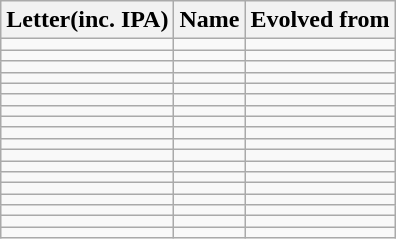<table class="wikitable">
<tr>
<th>Letter(inc. IPA)</th>
<th>Name</th>
<th>Evolved from</th>
</tr>
<tr>
<td></td>
<td></td>
<td></td>
</tr>
<tr>
<td></td>
<td></td>
<td></td>
</tr>
<tr>
<td></td>
<td></td>
<td></td>
</tr>
<tr>
<td></td>
<td></td>
<td></td>
</tr>
<tr>
<td></td>
<td></td>
<td></td>
</tr>
<tr>
<td></td>
<td></td>
<td></td>
</tr>
<tr>
<td></td>
<td></td>
<td></td>
</tr>
<tr>
<td></td>
<td></td>
<td></td>
</tr>
<tr>
<td></td>
<td></td>
<td></td>
</tr>
<tr>
<td></td>
<td></td>
<td></td>
</tr>
<tr>
<td></td>
<td></td>
<td></td>
</tr>
<tr>
<td></td>
<td></td>
<td></td>
</tr>
<tr>
<td></td>
<td></td>
<td></td>
</tr>
<tr>
<td></td>
<td></td>
<td></td>
</tr>
<tr>
<td></td>
<td></td>
<td></td>
</tr>
<tr>
<td></td>
<td></td>
<td></td>
</tr>
<tr>
<td></td>
<td></td>
<td></td>
</tr>
<tr>
<td></td>
<td></td>
<td></td>
</tr>
</table>
